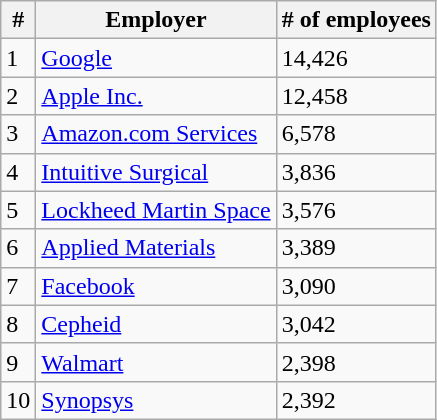<table class="wikitable">
<tr>
<th>#</th>
<th>Employer</th>
<th># of employees</th>
</tr>
<tr>
<td>1</td>
<td><a href='#'>Google</a></td>
<td>14,426</td>
</tr>
<tr>
<td>2</td>
<td><a href='#'>Apple Inc.</a></td>
<td>12,458</td>
</tr>
<tr>
<td>3</td>
<td><a href='#'>Amazon.com Services</a></td>
<td>6,578</td>
</tr>
<tr>
<td>4</td>
<td><a href='#'>Intuitive Surgical</a></td>
<td>3,836</td>
</tr>
<tr>
<td>5</td>
<td><a href='#'>Lockheed Martin Space</a></td>
<td>3,576</td>
</tr>
<tr>
<td>6</td>
<td><a href='#'>Applied Materials</a></td>
<td>3,389</td>
</tr>
<tr>
<td>7</td>
<td><a href='#'>Facebook</a></td>
<td>3,090</td>
</tr>
<tr>
<td>8</td>
<td><a href='#'>Cepheid</a></td>
<td>3,042</td>
</tr>
<tr>
<td>9</td>
<td><a href='#'>Walmart</a></td>
<td>2,398</td>
</tr>
<tr>
<td>10</td>
<td><a href='#'>Synopsys</a></td>
<td>2,392</td>
</tr>
</table>
